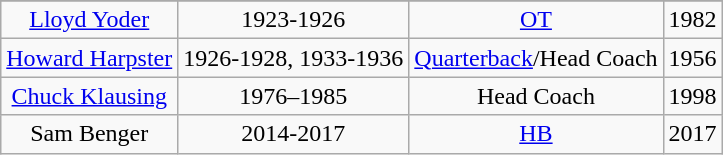<table class="wikitable" style="text-align:center">
<tr>
</tr>
<tr>
<td><a href='#'>Lloyd Yoder</a></td>
<td>1923-1926</td>
<td><a href='#'>OT</a></td>
<td>1982</td>
</tr>
<tr>
<td><a href='#'>Howard Harpster</a></td>
<td>1926-1928, 1933-1936</td>
<td><a href='#'>Quarterback</a>/Head Coach</td>
<td>1956</td>
</tr>
<tr>
<td><a href='#'>Chuck Klausing</a></td>
<td>1976–1985</td>
<td>Head Coach</td>
<td>1998</td>
</tr>
<tr>
<td>Sam Benger</td>
<td>2014-2017</td>
<td><a href='#'>HB</a></td>
<td>2017</td>
</tr>
</table>
